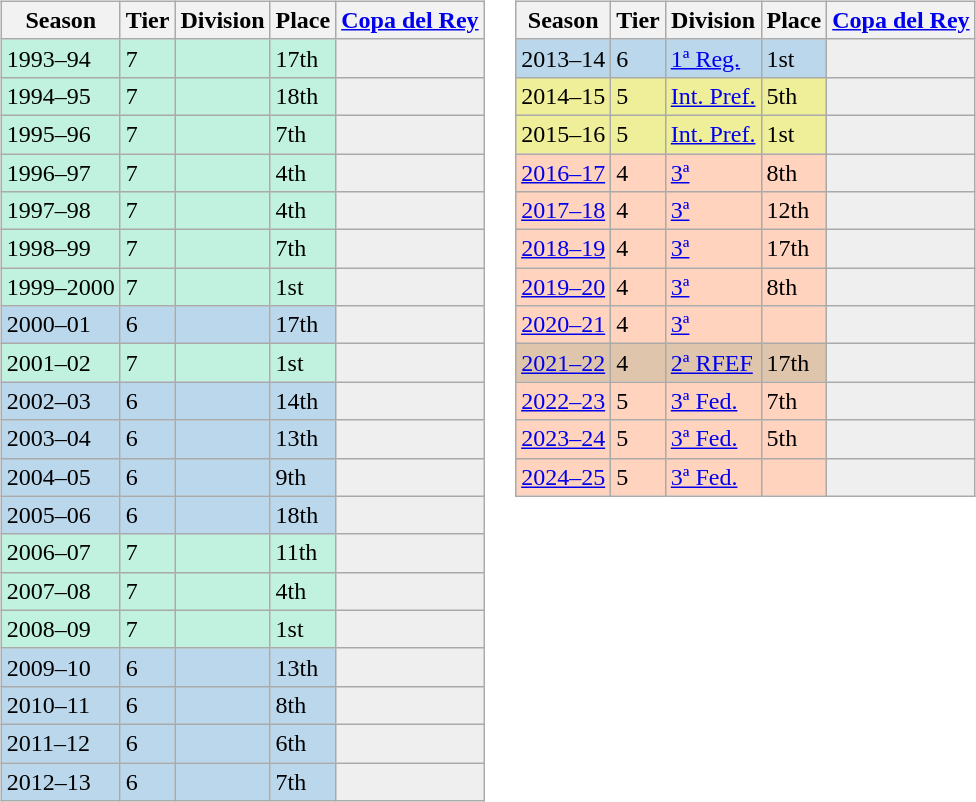<table>
<tr>
<td valign="top" width=0%><br><table class="wikitable">
<tr style="background:#f0f6fa;">
<th>Season</th>
<th>Tier</th>
<th>Division</th>
<th>Place</th>
<th><a href='#'>Copa del Rey</a></th>
</tr>
<tr>
<td style="background:#C0F2DF;">1993–94</td>
<td style="background:#C0F2DF;">7</td>
<td style="background:#C0F2DF;"></td>
<td style="background:#C0F2DF;">17th</td>
<th style="background:#efefef;"></th>
</tr>
<tr>
<td style="background:#C0F2DF;">1994–95</td>
<td style="background:#C0F2DF;">7</td>
<td style="background:#C0F2DF;"></td>
<td style="background:#C0F2DF;">18th</td>
<th style="background:#efefef;"></th>
</tr>
<tr>
<td style="background:#C0F2DF;">1995–96</td>
<td style="background:#C0F2DF;">7</td>
<td style="background:#C0F2DF;"></td>
<td style="background:#C0F2DF;">7th</td>
<th style="background:#efefef;"></th>
</tr>
<tr>
<td style="background:#C0F2DF;">1996–97</td>
<td style="background:#C0F2DF;">7</td>
<td style="background:#C0F2DF;"></td>
<td style="background:#C0F2DF;">4th</td>
<th style="background:#efefef;"></th>
</tr>
<tr>
<td style="background:#C0F2DF;">1997–98</td>
<td style="background:#C0F2DF;">7</td>
<td style="background:#C0F2DF;"></td>
<td style="background:#C0F2DF;">4th</td>
<th style="background:#efefef;"></th>
</tr>
<tr>
<td style="background:#C0F2DF;">1998–99</td>
<td style="background:#C0F2DF;">7</td>
<td style="background:#C0F2DF;"></td>
<td style="background:#C0F2DF;">7th</td>
<th style="background:#efefef;"></th>
</tr>
<tr>
<td style="background:#C0F2DF;">1999–2000</td>
<td style="background:#C0F2DF;">7</td>
<td style="background:#C0F2DF;"></td>
<td style="background:#C0F2DF;">1st</td>
<th style="background:#efefef;"></th>
</tr>
<tr>
<td style="background:#BBD7EC;">2000–01</td>
<td style="background:#BBD7EC;">6</td>
<td style="background:#BBD7EC;"></td>
<td style="background:#BBD7EC;">17th</td>
<th style="background:#efefef;"></th>
</tr>
<tr>
<td style="background:#C0F2DF;">2001–02</td>
<td style="background:#C0F2DF;">7</td>
<td style="background:#C0F2DF;"></td>
<td style="background:#C0F2DF;">1st</td>
<th style="background:#efefef;"></th>
</tr>
<tr>
<td style="background:#BBD7EC;">2002–03</td>
<td style="background:#BBD7EC;">6</td>
<td style="background:#BBD7EC;"></td>
<td style="background:#BBD7EC;">14th</td>
<th style="background:#efefef;"></th>
</tr>
<tr>
<td style="background:#BBD7EC;">2003–04</td>
<td style="background:#BBD7EC;">6</td>
<td style="background:#BBD7EC;"></td>
<td style="background:#BBD7EC;">13th</td>
<th style="background:#efefef;"></th>
</tr>
<tr>
<td style="background:#BBD7EC;">2004–05</td>
<td style="background:#BBD7EC;">6</td>
<td style="background:#BBD7EC;"></td>
<td style="background:#BBD7EC;">9th</td>
<th style="background:#efefef;"></th>
</tr>
<tr>
<td style="background:#BBD7EC;">2005–06</td>
<td style="background:#BBD7EC;">6</td>
<td style="background:#BBD7EC;"></td>
<td style="background:#BBD7EC;">18th</td>
<th style="background:#efefef;"></th>
</tr>
<tr>
<td style="background:#C0F2DF;">2006–07</td>
<td style="background:#C0F2DF;">7</td>
<td style="background:#C0F2DF;"></td>
<td style="background:#C0F2DF;">11th</td>
<th style="background:#efefef;"></th>
</tr>
<tr>
<td style="background:#C0F2DF;">2007–08</td>
<td style="background:#C0F2DF;">7</td>
<td style="background:#C0F2DF;"></td>
<td style="background:#C0F2DF;">4th</td>
<th style="background:#efefef;"></th>
</tr>
<tr>
<td style="background:#C0F2DF;">2008–09</td>
<td style="background:#C0F2DF;">7</td>
<td style="background:#C0F2DF;"></td>
<td style="background:#C0F2DF;">1st</td>
<th style="background:#efefef;"></th>
</tr>
<tr>
<td style="background:#BBD7EC;">2009–10</td>
<td style="background:#BBD7EC;">6</td>
<td style="background:#BBD7EC;"></td>
<td style="background:#BBD7EC;">13th</td>
<th style="background:#efefef;"></th>
</tr>
<tr>
<td style="background:#BBD7EC;">2010–11</td>
<td style="background:#BBD7EC;">6</td>
<td style="background:#BBD7EC;"></td>
<td style="background:#BBD7EC;">8th</td>
<th style="background:#efefef;"></th>
</tr>
<tr>
<td style="background:#BBD7EC;">2011–12</td>
<td style="background:#BBD7EC;">6</td>
<td style="background:#BBD7EC;"></td>
<td style="background:#BBD7EC;">6th</td>
<th style="background:#efefef;"></th>
</tr>
<tr>
<td style="background:#BBD7EC;">2012–13</td>
<td style="background:#BBD7EC;">6</td>
<td style="background:#BBD7EC;"></td>
<td style="background:#BBD7EC;">7th</td>
<th style="background:#efefef;"></th>
</tr>
</table>
</td>
<td valign="top" width=0%><br><table class="wikitable">
<tr style="background:#f0f6fa;">
<th>Season</th>
<th>Tier</th>
<th>Division</th>
<th>Place</th>
<th><a href='#'>Copa del Rey</a></th>
</tr>
<tr>
<td style="background:#BBD7EC;">2013–14</td>
<td style="background:#BBD7EC;">6</td>
<td style="background:#BBD7EC;"><a href='#'>1ª Reg.</a></td>
<td style="background:#BBD7EC;">1st</td>
<th style="background:#efefef;"></th>
</tr>
<tr>
<td style="background:#EFEF99;">2014–15</td>
<td style="background:#EFEF99;">5</td>
<td style="background:#EFEF99;"><a href='#'>Int. Pref.</a></td>
<td style="background:#EFEF99;">5th</td>
<th style="background:#efefef;"></th>
</tr>
<tr>
<td style="background:#EFEF99;">2015–16</td>
<td style="background:#EFEF99;">5</td>
<td style="background:#EFEF99;"><a href='#'>Int. Pref.</a></td>
<td style="background:#EFEF99;">1st</td>
<th style="background:#efefef;"></th>
</tr>
<tr>
<td style="background:#FFD3BD;"><a href='#'>2016–17</a></td>
<td style="background:#FFD3BD;">4</td>
<td style="background:#FFD3BD;"><a href='#'>3ª</a></td>
<td style="background:#FFD3BD;">8th</td>
<th style="background:#efefef;"></th>
</tr>
<tr>
<td style="background:#FFD3BD;"><a href='#'>2017–18</a></td>
<td style="background:#FFD3BD;">4</td>
<td style="background:#FFD3BD;"><a href='#'>3ª</a></td>
<td style="background:#FFD3BD;">12th</td>
<th style="background:#efefef;"></th>
</tr>
<tr>
<td style="background:#FFD3BD;"><a href='#'>2018–19</a></td>
<td style="background:#FFD3BD;">4</td>
<td style="background:#FFD3BD;"><a href='#'>3ª</a></td>
<td style="background:#FFD3BD;">17th</td>
<th style="background:#efefef;"></th>
</tr>
<tr>
<td style="background:#FFD3BD;"><a href='#'>2019–20</a></td>
<td style="background:#FFD3BD;">4</td>
<td style="background:#FFD3BD;"><a href='#'>3ª</a></td>
<td style="background:#FFD3BD;">8th</td>
<th style="background:#efefef;"></th>
</tr>
<tr>
<td style="background:#FFD3BD;"><a href='#'>2020–21</a></td>
<td style="background:#FFD3BD;">4</td>
<td style="background:#FFD3BD;"><a href='#'>3ª</a></td>
<td style="background:#FFD3BD;"></td>
<th style="background:#efefef;"></th>
</tr>
<tr>
<td style="background:#DEC5AB;"><a href='#'>2021–22</a></td>
<td style="background:#DEC5AB;">4</td>
<td style="background:#DEC5AB;"><a href='#'>2ª RFEF</a></td>
<td style="background:#DEC5AB;">17th</td>
<th style="background:#efefef;"></th>
</tr>
<tr>
<td style="background:#FFD3BD;"><a href='#'>2022–23</a></td>
<td style="background:#FFD3BD;">5</td>
<td style="background:#FFD3BD;"><a href='#'>3ª Fed.</a></td>
<td style="background:#FFD3BD;">7th</td>
<th style="background:#efefef;"></th>
</tr>
<tr>
<td style="background:#FFD3BD;"><a href='#'>2023–24</a></td>
<td style="background:#FFD3BD;">5</td>
<td style="background:#FFD3BD;"><a href='#'>3ª Fed.</a></td>
<td style="background:#FFD3BD;">5th</td>
<th style="background:#efefef;"></th>
</tr>
<tr>
<td style="background:#FFD3BD;"><a href='#'>2024–25</a></td>
<td style="background:#FFD3BD;">5</td>
<td style="background:#FFD3BD;"><a href='#'>3ª Fed.</a></td>
<td style="background:#FFD3BD;"></td>
<th style="background:#efefef;"></th>
</tr>
</table>
</td>
</tr>
</table>
